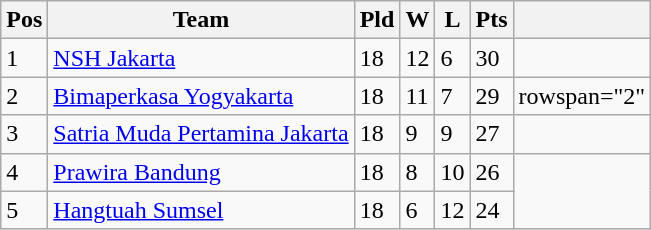<table class="wikitable">
<tr>
<th>Pos</th>
<th>Team</th>
<th>Pld</th>
<th>W</th>
<th>L</th>
<th>Pts</th>
<th></th>
</tr>
<tr>
<td>1</td>
<td><a href='#'>NSH Jakarta</a></td>
<td>18</td>
<td>12</td>
<td>6</td>
<td>30</td>
<td></td>
</tr>
<tr>
<td>2</td>
<td><a href='#'>Bimaperkasa Yogyakarta</a></td>
<td>18</td>
<td>11</td>
<td>7</td>
<td>29</td>
<td>rowspan="2" </td>
</tr>
<tr>
<td>3</td>
<td><a href='#'>Satria Muda Pertamina Jakarta</a></td>
<td>18</td>
<td>9</td>
<td>9</td>
<td>27</td>
</tr>
<tr>
<td>4</td>
<td><a href='#'>Prawira Bandung</a></td>
<td>18</td>
<td>8</td>
<td>10</td>
<td>26</td>
<td rowspan="2"></td>
</tr>
<tr>
<td>5</td>
<td><a href='#'>Hangtuah Sumsel</a></td>
<td>18</td>
<td>6</td>
<td>12</td>
<td>24</td>
</tr>
</table>
